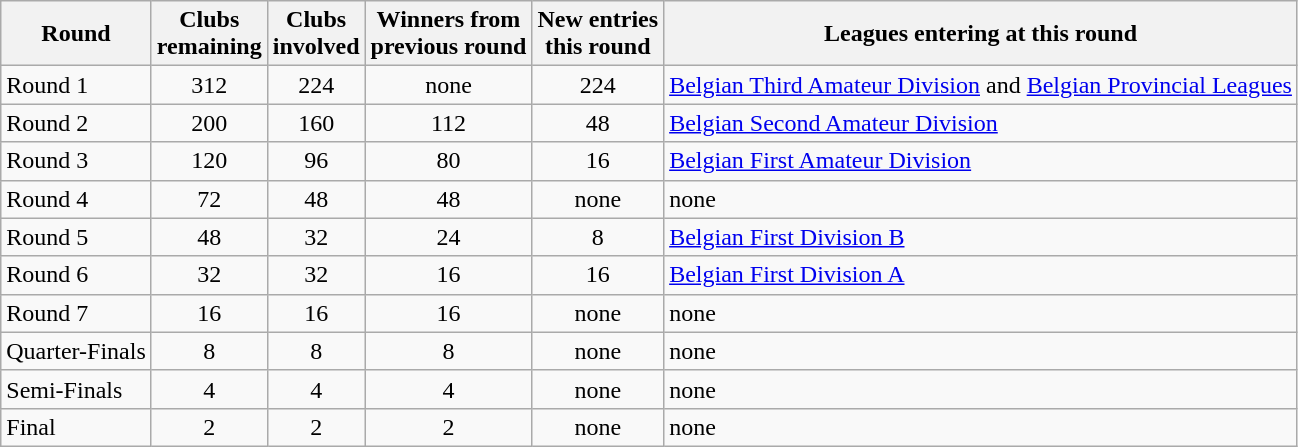<table class="wikitable">
<tr>
<th>Round</th>
<th>Clubs<br>remaining</th>
<th>Clubs<br>involved</th>
<th>Winners from<br>previous round</th>
<th>New entries<br>this round</th>
<th>Leagues entering at this round</th>
</tr>
<tr>
<td>Round 1</td>
<td style="text-align:center;">312</td>
<td style="text-align:center;">224</td>
<td style="text-align:center;">none</td>
<td style="text-align:center;">224</td>
<td><a href='#'>Belgian Third Amateur Division</a> and <a href='#'>Belgian Provincial Leagues</a></td>
</tr>
<tr>
<td>Round 2</td>
<td style="text-align:center;">200</td>
<td style="text-align:center;">160</td>
<td style="text-align:center;">112</td>
<td style="text-align:center;">48</td>
<td><a href='#'>Belgian Second Amateur Division</a></td>
</tr>
<tr>
<td>Round 3</td>
<td style="text-align:center;">120</td>
<td style="text-align:center;">96</td>
<td style="text-align:center;">80</td>
<td style="text-align:center;">16</td>
<td><a href='#'>Belgian First Amateur Division</a></td>
</tr>
<tr>
<td>Round 4</td>
<td style="text-align:center;">72</td>
<td style="text-align:center;">48</td>
<td style="text-align:center;">48</td>
<td style="text-align:center;">none</td>
<td>none</td>
</tr>
<tr>
<td>Round 5</td>
<td style="text-align:center;">48</td>
<td style="text-align:center;">32</td>
<td style="text-align:center;">24</td>
<td style="text-align:center;">8</td>
<td><a href='#'>Belgian First Division B</a></td>
</tr>
<tr>
<td>Round 6</td>
<td style="text-align:center;">32</td>
<td style="text-align:center;">32</td>
<td style="text-align:center;">16</td>
<td style="text-align:center;">16</td>
<td><a href='#'>Belgian First Division A</a></td>
</tr>
<tr>
<td>Round 7</td>
<td style="text-align:center;">16</td>
<td style="text-align:center;">16</td>
<td style="text-align:center;">16</td>
<td style="text-align:center;">none</td>
<td>none</td>
</tr>
<tr>
<td>Quarter-Finals</td>
<td style="text-align:center;">8</td>
<td style="text-align:center;">8</td>
<td style="text-align:center;">8</td>
<td style="text-align:center;">none</td>
<td>none</td>
</tr>
<tr>
<td>Semi-Finals</td>
<td style="text-align:center;">4</td>
<td style="text-align:center;">4</td>
<td style="text-align:center;">4</td>
<td style="text-align:center;">none</td>
<td>none</td>
</tr>
<tr>
<td>Final</td>
<td style="text-align:center;">2</td>
<td style="text-align:center;">2</td>
<td style="text-align:center;">2</td>
<td style="text-align:center;">none</td>
<td>none</td>
</tr>
</table>
